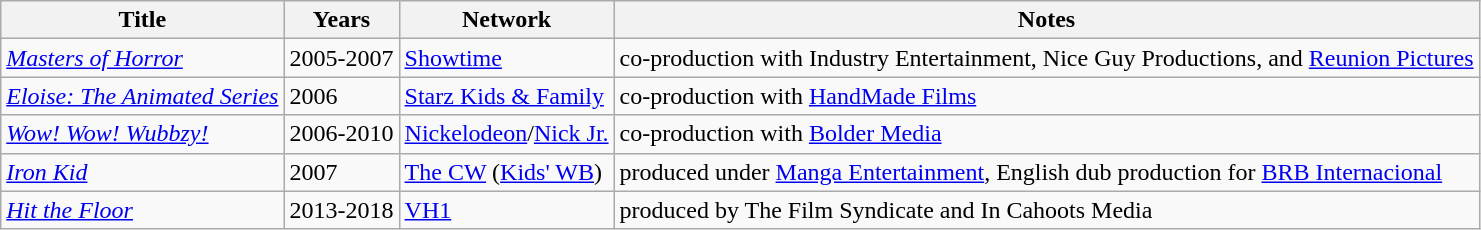<table class="wikitable sortable">
<tr>
<th>Title</th>
<th>Years</th>
<th>Network</th>
<th>Notes</th>
</tr>
<tr>
<td><em><a href='#'>Masters of Horror</a></em></td>
<td>2005-2007</td>
<td><a href='#'>Showtime</a></td>
<td>co-production with Industry Entertainment, Nice Guy Productions, and <a href='#'>Reunion Pictures</a></td>
</tr>
<tr>
<td><em><a href='#'>Eloise: The Animated Series</a></em></td>
<td>2006</td>
<td><a href='#'>Starz Kids & Family</a></td>
<td>co-production with <a href='#'>HandMade Films</a></td>
</tr>
<tr>
<td><em><a href='#'>Wow! Wow! Wubbzy!</a></em></td>
<td>2006-2010</td>
<td><a href='#'>Nickelodeon</a>/<a href='#'>Nick Jr.</a></td>
<td>co-production with <a href='#'>Bolder Media</a></td>
</tr>
<tr>
<td><em><a href='#'>Iron Kid</a></em></td>
<td>2007</td>
<td><a href='#'>The CW</a> (<a href='#'>Kids' WB</a>)</td>
<td>produced under <a href='#'>Manga Entertainment</a>, English dub production for <a href='#'>BRB Internacional</a></td>
</tr>
<tr>
<td><em><a href='#'>Hit the Floor</a></em></td>
<td>2013-2018</td>
<td><a href='#'>VH1</a></td>
<td>produced by The Film Syndicate and In Cahoots Media</td>
</tr>
</table>
